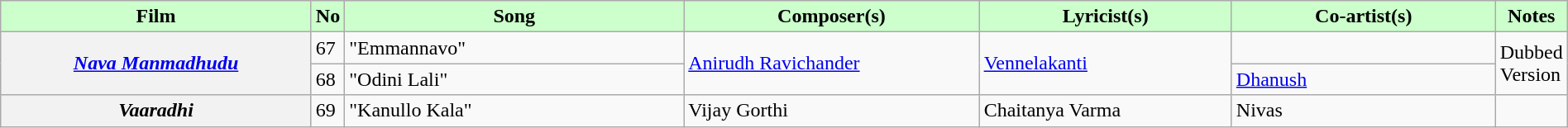<table class="wikitable plainrowheaders" width="100%" textcolor:#000;">
<tr style="background:#cfc; text-align:center;">
<td scope="col" width=21%><strong>Film</strong></td>
<td><strong>No</strong></td>
<td scope="col" width=23%><strong>Song</strong></td>
<td scope="col" width=20%><strong>Composer(s)</strong></td>
<td scope="col" width=17%><strong>Lyricist(s)</strong></td>
<td scope="col" width=18%><strong>Co-artist(s)</strong></td>
<td><strong>Notes</strong></td>
</tr>
<tr>
<th rowspan="2"><a href='#'><em>Nava Manmadhudu</em></a></th>
<td>67</td>
<td>"Emmannavo"</td>
<td rowspan="2"><a href='#'>Anirudh Ravichander</a></td>
<td rowspan="2"><a href='#'>Vennelakanti</a></td>
<td></td>
<td rowspan="2">Dubbed Version</td>
</tr>
<tr>
<td>68</td>
<td>"Odini Lali"</td>
<td><a href='#'>Dhanush</a></td>
</tr>
<tr>
<th><em>Vaaradhi</em></th>
<td>69</td>
<td>"Kanullo Kala"</td>
<td>Vijay Gorthi</td>
<td>Chaitanya Varma</td>
<td>Nivas</td>
<td></td>
</tr>
</table>
